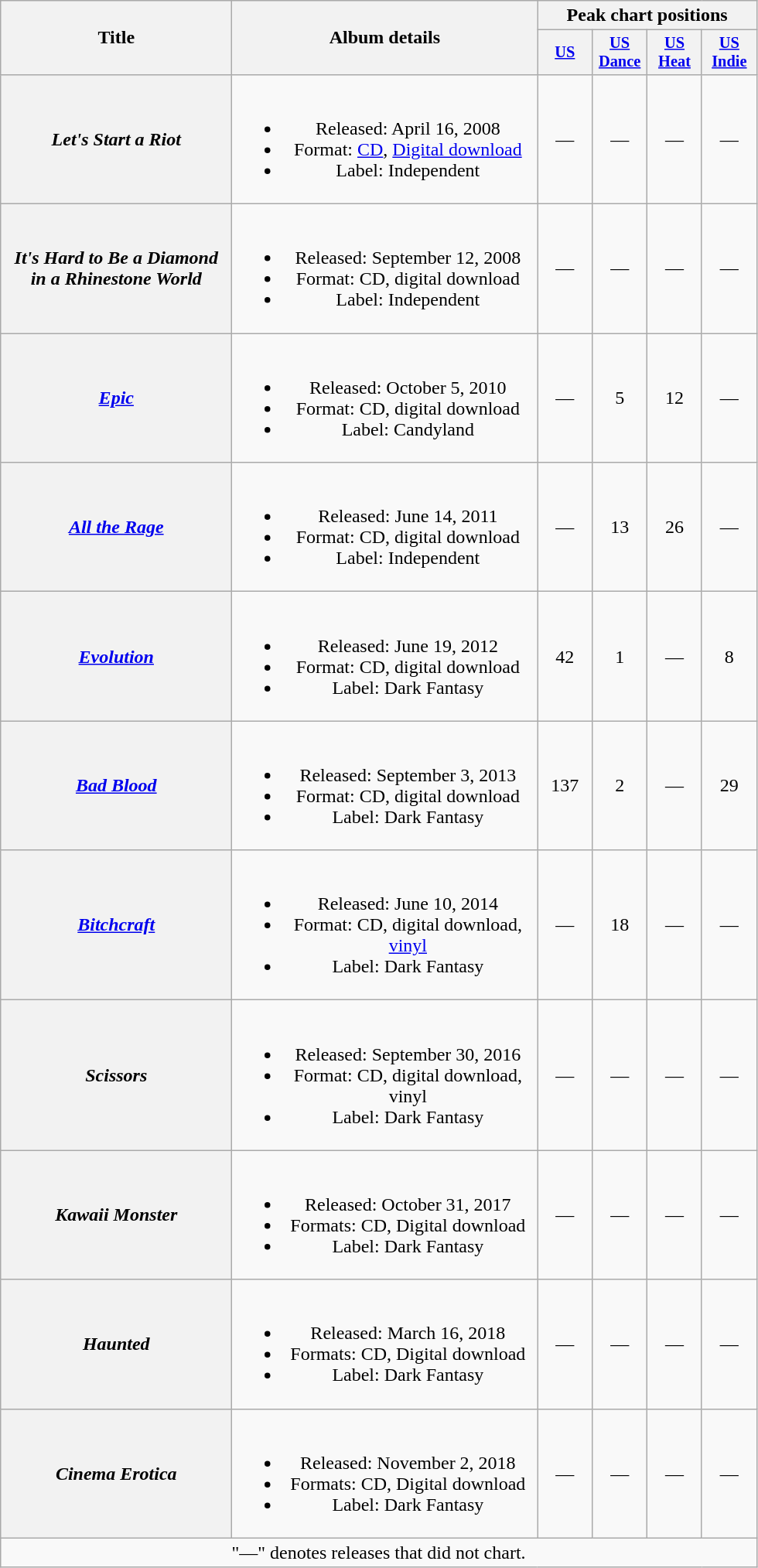<table class="wikitable plainrowheaders" style="text-align:center;" border="1">
<tr>
<th scope="col" rowspan="2" style="width:12em;">Title</th>
<th scope="col" rowspan="2" style="width:16em;">Album details</th>
<th scope="col" colspan="4">Peak chart positions</th>
</tr>
<tr>
<th scope="col" style="width:3em;font-size:85%;"><a href='#'>US</a><br></th>
<th scope="col" style="width:3em;font-size:85%;"><a href='#'>US Dance</a><br></th>
<th scope="col" style="width:3em;font-size:85%;"><a href='#'>US Heat</a><br></th>
<th scope="col" style="width:3em;font-size:85%;"><a href='#'>US Indie</a><br></th>
</tr>
<tr>
<th scope="row"><em>Let's Start a Riot</em></th>
<td><br><ul><li>Released: April 16, 2008</li><li>Format: <a href='#'>CD</a>, <a href='#'>Digital download</a></li><li>Label: Independent</li></ul></td>
<td>—</td>
<td>—</td>
<td>—</td>
<td>—</td>
</tr>
<tr>
<th scope="row"><em>It's Hard to Be a Diamond in a Rhinestone World</em></th>
<td><br><ul><li>Released: September 12, 2008</li><li>Format: CD, digital download</li><li>Label: Independent</li></ul></td>
<td>—</td>
<td>—</td>
<td>—</td>
<td>—</td>
</tr>
<tr>
<th scope="row"><em><a href='#'>Epic</a></em></th>
<td><br><ul><li>Released: October 5, 2010</li><li>Format: CD, digital download</li><li>Label: Candyland</li></ul></td>
<td>—</td>
<td>5</td>
<td>12</td>
<td>—</td>
</tr>
<tr>
<th scope="row"><em><a href='#'>All the Rage</a></em></th>
<td><br><ul><li>Released: June 14, 2011</li><li>Format: CD, digital download</li><li>Label: Independent</li></ul></td>
<td>—</td>
<td>13</td>
<td>26</td>
<td>—</td>
</tr>
<tr>
<th scope="row"><em><a href='#'>Evolution</a></em></th>
<td><br><ul><li>Released: June 19, 2012</li><li>Format: CD, digital download</li><li>Label: Dark Fantasy</li></ul></td>
<td>42</td>
<td>1</td>
<td>—</td>
<td>8</td>
</tr>
<tr>
<th scope="row"><em><a href='#'>Bad Blood</a></em></th>
<td><br><ul><li>Released: September 3, 2013</li><li>Format: CD, digital download</li><li>Label: Dark Fantasy</li></ul></td>
<td>137</td>
<td>2</td>
<td>—</td>
<td>29</td>
</tr>
<tr>
<th scope="row"><em><a href='#'>Bitchcraft</a></em></th>
<td><br><ul><li>Released: June 10, 2014</li><li>Format: CD, digital download, <a href='#'>vinyl</a></li><li>Label: Dark Fantasy</li></ul></td>
<td>—</td>
<td>18</td>
<td>—</td>
<td>—</td>
</tr>
<tr>
<th scope="row"><em>Scissors</em></th>
<td><br><ul><li>Released: September 30, 2016</li><li>Format: CD, digital download, vinyl</li><li>Label: Dark Fantasy</li></ul></td>
<td>—</td>
<td>—</td>
<td>—</td>
<td>—</td>
</tr>
<tr>
<th scope="row"><em>Kawaii Monster</em></th>
<td><br><ul><li>Released: October 31, 2017</li><li>Formats: CD, Digital download</li><li>Label: Dark Fantasy</li></ul></td>
<td>—</td>
<td>—</td>
<td>—</td>
<td>—</td>
</tr>
<tr>
<th scope="row"><em>Haunted</em></th>
<td><br><ul><li>Released: March 16, 2018</li><li>Formats: CD, Digital download</li><li>Label: Dark Fantasy</li></ul></td>
<td>—</td>
<td>—</td>
<td>—</td>
<td>—</td>
</tr>
<tr>
<th scope="row"><em>Cinema Erotica</em></th>
<td><br><ul><li>Released: November 2, 2018</li><li>Formats: CD, Digital download</li><li>Label: Dark Fantasy</li></ul></td>
<td>—</td>
<td>—</td>
<td>—</td>
<td>—</td>
</tr>
<tr>
<td colspan="6" style="text-align:center;">"—" denotes releases that did not chart.</td>
</tr>
</table>
